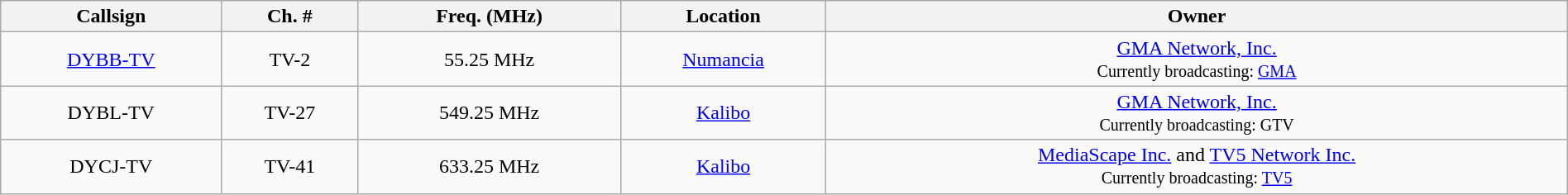<table class="wikitable" style="width:100%; text-align:center;">
<tr>
<th>Callsign</th>
<th>Ch. #</th>
<th>Freq. (MHz)</th>
<th>Location</th>
<th>Owner</th>
</tr>
<tr>
<td><a href='#'>DYBB-TV</a></td>
<td>TV-2</td>
<td>55.25 MHz</td>
<td><a href='#'>Numancia</a></td>
<td><a href='#'>GMA Network, Inc.</a><br><small>Currently broadcasting: <a href='#'>GMA</a></small></td>
</tr>
<tr>
<td>DYBL-TV</td>
<td>TV-27</td>
<td>549.25 MHz</td>
<td><a href='#'>Kalibo</a></td>
<td><a href='#'>GMA Network, Inc.</a><br><small>Currently broadcasting: GTV</small></td>
</tr>
<tr>
<td>DYCJ-TV</td>
<td>TV-41</td>
<td>633.25 MHz</td>
<td><a href='#'>Kalibo</a></td>
<td><a href='#'>MediaScape Inc.</a> and <a href='#'>TV5 Network Inc.</a><br> <small>Currently broadcasting: <a href='#'>TV5</a></small></td>
</tr>
</table>
